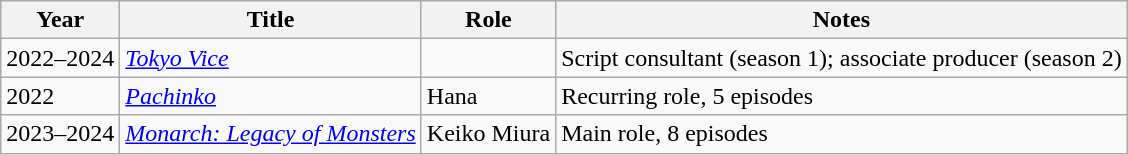<table class="wikitable sortable">
<tr>
<th>Year</th>
<th>Title</th>
<th>Role</th>
<th class="unsortable">Notes</th>
</tr>
<tr>
<td>2022–2024</td>
<td><em><a href='#'>Tokyo Vice</a></em></td>
<td></td>
<td>Script consultant (season 1); associate producer (season 2)</td>
</tr>
<tr>
<td>2022</td>
<td><em><a href='#'>Pachinko</a></em></td>
<td>Hana</td>
<td>Recurring role, 5 episodes</td>
</tr>
<tr>
<td>2023–2024</td>
<td><em><a href='#'>Monarch: Legacy of Monsters</a></em></td>
<td>Keiko Miura</td>
<td>Main role, 8 episodes</td>
</tr>
</table>
